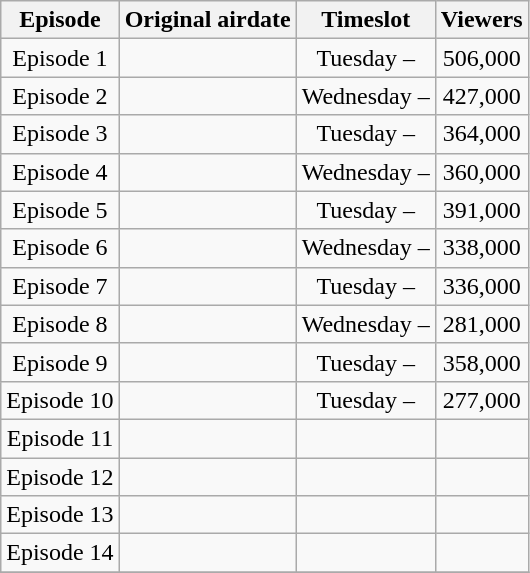<table class="wikitable" style="text-align:center;">
<tr>
<th>Episode</th>
<th>Original airdate</th>
<th class="unsortable">Timeslot</th>
<th>Viewers</th>
</tr>
<tr>
<td>Episode 1</td>
<td></td>
<td>Tuesday –</td>
<td>506,000</td>
</tr>
<tr>
<td>Episode 2</td>
<td></td>
<td>Wednesday –</td>
<td>427,000</td>
</tr>
<tr>
<td>Episode 3</td>
<td></td>
<td>Tuesday –</td>
<td>364,000</td>
</tr>
<tr>
<td>Episode 4</td>
<td></td>
<td>Wednesday –</td>
<td>360,000</td>
</tr>
<tr>
<td>Episode 5</td>
<td></td>
<td>Tuesday –</td>
<td>391,000</td>
</tr>
<tr>
<td>Episode 6</td>
<td></td>
<td>Wednesday –</td>
<td>338,000</td>
</tr>
<tr>
<td>Episode 7</td>
<td></td>
<td>Tuesday –</td>
<td>336,000</td>
</tr>
<tr>
<td>Episode 8</td>
<td></td>
<td>Wednesday –</td>
<td>281,000</td>
</tr>
<tr>
<td>Episode 9</td>
<td></td>
<td>Tuesday –</td>
<td>358,000</td>
</tr>
<tr>
<td>Episode 10</td>
<td></td>
<td>Tuesday –</td>
<td>277,000</td>
</tr>
<tr>
<td>Episode 11</td>
<td></td>
<td></td>
<td></td>
</tr>
<tr>
<td>Episode 12</td>
<td></td>
<td></td>
<td></td>
</tr>
<tr>
<td>Episode 13</td>
<td></td>
<td></td>
<td></td>
</tr>
<tr>
<td>Episode 14</td>
<td></td>
<td></td>
<td></td>
</tr>
<tr>
</tr>
</table>
